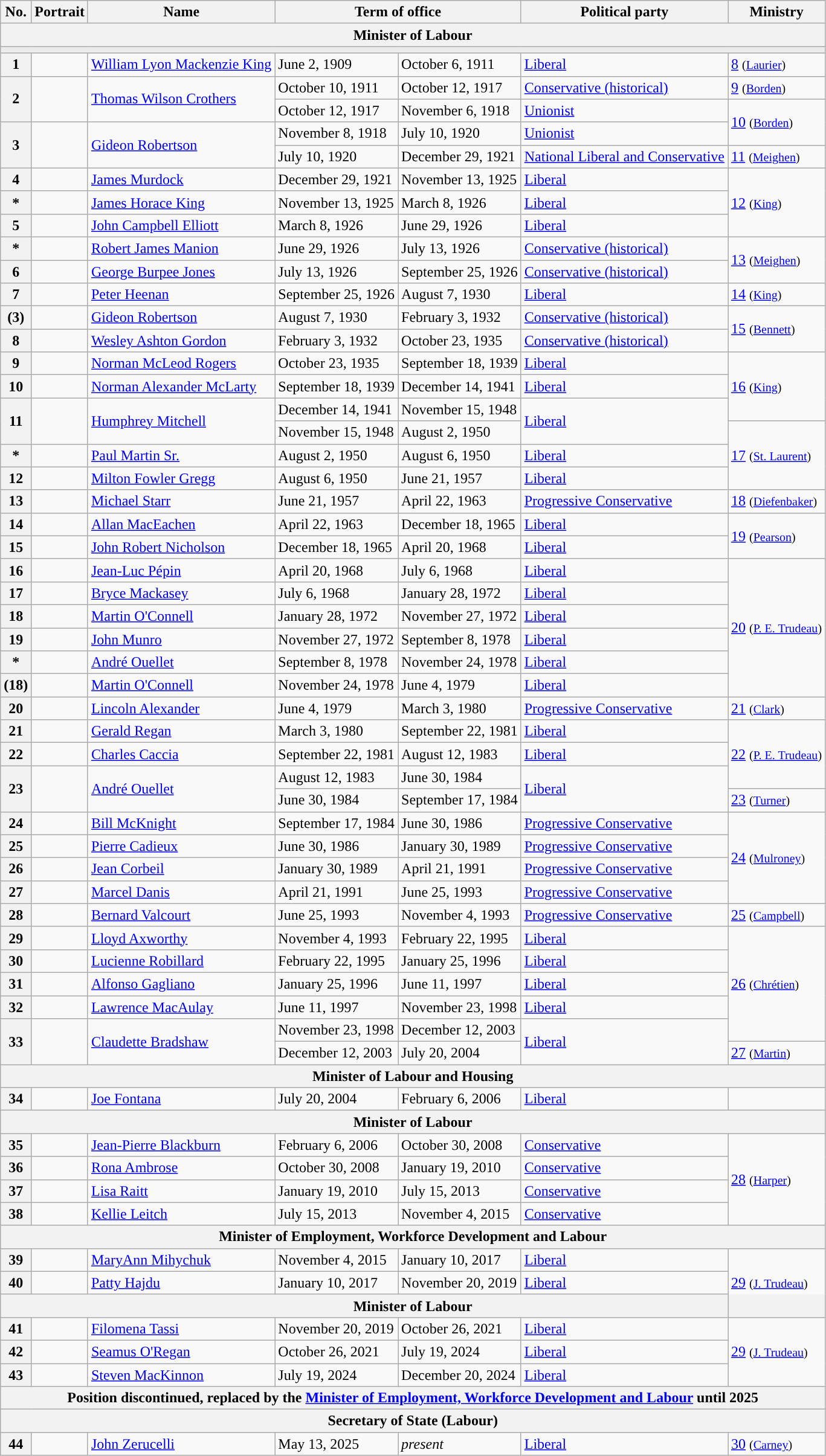<table class="wikitable">
<tr>
<th>No.</th>
<th>Portrait</th>
<th>Name</th>
<th colspan=2>Term of office</th>
<th>Political party</th>
<th>Ministry</th>
</tr>
<tr>
<th colspan="7" scope="row">Minister of Labour</th>
</tr>
<tr>
<td colspan="7" style="background: #ececec; color: #2C2C2C; vertical-align: middle;"></td>
</tr>
<tr>
<th scope="row" style="background:">1</th>
<td></td>
<td><a href='#'>William Lyon Mackenzie King</a></td>
<td>June 2, 1909</td>
<td>October 6, 1911</td>
<td><a href='#'>Liberal</a></td>
<td><a href='#'>8</a> <small>(<a href='#'>Laurier</a>)</small></td>
</tr>
<tr>
<th scope="row" rowspan=2 style="background:">2</th>
<td rowspan=2></td>
<td rowspan=2><a href='#'>Thomas Wilson Crothers</a></td>
<td>October 10, 1911</td>
<td>October 12, 1917</td>
<td><a href='#'>Conservative (historical)</a></td>
<td><a href='#'>9</a> <small>(<a href='#'>Borden</a>)</small></td>
</tr>
<tr>
<td>October 12, 1917</td>
<td>November 6, 1918</td>
<td><a href='#'>Unionist</a></td>
<td rowspan=2><a href='#'>10</a> <small>(<a href='#'>Borden</a>)</small></td>
</tr>
<tr>
<th scope="row" rowspan=2 style="background:">3</th>
<td rowspan=2></td>
<td rowspan=2><a href='#'>Gideon Robertson</a><br></td>
<td>November 8, 1918</td>
<td>July 10, 1920</td>
<td><a href='#'>Unionist</a></td>
</tr>
<tr>
<td>July 10, 1920</td>
<td>December 29, 1921</td>
<td><a href='#'>National Liberal and Conservative</a></td>
<td><a href='#'>11</a> <small>(<a href='#'>Meighen</a>)</small></td>
</tr>
<tr>
<th scope="row" style="background:">4</th>
<td></td>
<td><a href='#'>James Murdock</a></td>
<td>December 29, 1921</td>
<td>November 13, 1925</td>
<td><a href='#'>Liberal</a></td>
<td rowspan=3><a href='#'>12</a> <small>(<a href='#'>King</a>)</small></td>
</tr>
<tr>
<th scope="row" style="background:">*</th>
<td></td>
<td><a href='#'>James Horace King</a><br></td>
<td>November 13, 1925</td>
<td>March 8, 1926</td>
<td><a href='#'>Liberal</a></td>
</tr>
<tr>
<th scope="row" style="background:">5</th>
<td></td>
<td><a href='#'>John Campbell Elliott</a></td>
<td>March 8, 1926</td>
<td>June 29, 1926</td>
<td><a href='#'>Liberal</a></td>
</tr>
<tr>
<th scope="row" style="background:">*</th>
<td></td>
<td><a href='#'>Robert James Manion</a><br></td>
<td>June 29, 1926</td>
<td>July 13, 1926</td>
<td><a href='#'>Conservative (historical)</a></td>
<td rowspan=2><a href='#'>13</a> <small>(<a href='#'>Meighen</a>)</small></td>
</tr>
<tr>
<th scope="row" style="background:">6</th>
<td></td>
<td><a href='#'>George Burpee Jones</a></td>
<td>July 13, 1926</td>
<td>September 25, 1926</td>
<td><a href='#'>Conservative (historical)</a></td>
</tr>
<tr>
<th scope="row" style="background:">7</th>
<td></td>
<td><a href='#'>Peter Heenan</a></td>
<td>September 25, 1926</td>
<td>August 7, 1930</td>
<td><a href='#'>Liberal</a></td>
<td><a href='#'>14</a> <small>(<a href='#'>King</a>)</small></td>
</tr>
<tr>
<th scope="row" style="background:">(3)</th>
<td></td>
<td><a href='#'>Gideon Robertson</a><br></td>
<td>August 7, 1930</td>
<td>February 3, 1932</td>
<td><a href='#'>Conservative (historical)</a></td>
<td rowspan=2><a href='#'>15</a> <small>(<a href='#'>Bennett</a>)</small></td>
</tr>
<tr>
<th scope="row" style="background:">8</th>
<td></td>
<td><a href='#'>Wesley Ashton Gordon</a></td>
<td>February 3, 1932</td>
<td>October 23, 1935</td>
<td><a href='#'>Conservative (historical)</a></td>
</tr>
<tr>
<th scope="row" style="background:">9</th>
<td></td>
<td><a href='#'>Norman McLeod Rogers</a></td>
<td>October 23, 1935</td>
<td>September 18, 1939</td>
<td><a href='#'>Liberal</a></td>
<td rowspan=3><a href='#'>16</a> <small>(<a href='#'>King</a>)</small></td>
</tr>
<tr>
<th scope="row" style="background:">10</th>
<td></td>
<td><a href='#'>Norman Alexander McLarty</a></td>
<td>September 18, 1939</td>
<td>December 14, 1941</td>
<td><a href='#'>Liberal</a></td>
</tr>
<tr>
<th scope="row" rowspan=2 style="background:">11</th>
<td rowspan=2></td>
<td rowspan=2><a href='#'>Humphrey Mitchell</a></td>
<td>December 14, 1941</td>
<td>November 15, 1948</td>
<td rowspan=2><a href='#'>Liberal</a></td>
</tr>
<tr>
<td>November 15, 1948</td>
<td>August 2, 1950</td>
<td rowspan=3><a href='#'>17</a> <small>(<a href='#'>St. Laurent</a>)</small></td>
</tr>
<tr>
<th scope="row" style="background:">*</th>
<td></td>
<td><a href='#'>Paul Martin Sr.</a><br></td>
<td>August 2, 1950</td>
<td>August 6, 1950</td>
<td><a href='#'>Liberal</a></td>
</tr>
<tr>
<th scope="row" style="background:">12</th>
<td></td>
<td><a href='#'>Milton Fowler Gregg</a></td>
<td>August 6, 1950</td>
<td>June 21, 1957</td>
<td><a href='#'>Liberal</a></td>
</tr>
<tr>
<th scope="row" style="background:">13</th>
<td></td>
<td><a href='#'>Michael Starr</a></td>
<td>June 21, 1957</td>
<td>April 22, 1963</td>
<td><a href='#'>Progressive Conservative</a></td>
<td><a href='#'>18</a> <small>(<a href='#'>Diefenbaker</a>)</small></td>
</tr>
<tr>
<th scope="row" style="background:">14</th>
<td></td>
<td><a href='#'>Allan MacEachen</a></td>
<td>April 22, 1963</td>
<td>December 18, 1965</td>
<td><a href='#'>Liberal</a></td>
<td rowspan=2><a href='#'>19</a> <small>(<a href='#'>Pearson</a>)</small></td>
</tr>
<tr>
<th scope="row" style="background:">15</th>
<td></td>
<td><a href='#'>John Robert Nicholson</a></td>
<td>December 18, 1965</td>
<td>April 20, 1968</td>
<td><a href='#'>Liberal</a></td>
</tr>
<tr>
<th scope="row" style="background:">16</th>
<td></td>
<td><a href='#'>Jean-Luc Pépin</a></td>
<td>April 20, 1968</td>
<td>July 6, 1968</td>
<td><a href='#'>Liberal</a></td>
<td rowspan=6><a href='#'>20</a> <small>(<a href='#'>P. E. Trudeau</a>)</small></td>
</tr>
<tr>
<th scope="row" style="background:">17</th>
<td></td>
<td><a href='#'>Bryce Mackasey</a></td>
<td>July 6, 1968</td>
<td>January 28, 1972</td>
<td><a href='#'>Liberal</a></td>
</tr>
<tr>
<th scope="row" style="background:">18</th>
<td></td>
<td><a href='#'>Martin O'Connell</a></td>
<td>January 28, 1972</td>
<td>November 27, 1972</td>
<td><a href='#'>Liberal</a></td>
</tr>
<tr>
<th scope="row" style="background:">19</th>
<td></td>
<td><a href='#'>John Munro</a></td>
<td>November 27, 1972</td>
<td>September 8, 1978</td>
<td><a href='#'>Liberal</a></td>
</tr>
<tr>
<th scope="row" style="background:">*</th>
<td></td>
<td><a href='#'>André Ouellet</a><br></td>
<td>September 8, 1978</td>
<td>November 24, 1978</td>
<td><a href='#'>Liberal</a></td>
</tr>
<tr>
<th scope="row" style="background:">(18)</th>
<td></td>
<td><a href='#'>Martin O'Connell</a><br></td>
<td>November 24, 1978</td>
<td>June 4, 1979</td>
<td><a href='#'>Liberal</a></td>
</tr>
<tr>
<th scope="row" style="background:">20</th>
<td></td>
<td><a href='#'>Lincoln Alexander</a></td>
<td>June 4, 1979</td>
<td>March 3, 1980</td>
<td><a href='#'>Progressive Conservative</a></td>
<td><a href='#'>21</a> <small>(<a href='#'>Clark</a>)</small></td>
</tr>
<tr>
<th scope="row" style="background:">21</th>
<td></td>
<td><a href='#'>Gerald Regan</a></td>
<td>March 3, 1980</td>
<td>September 22, 1981</td>
<td><a href='#'>Liberal</a></td>
<td rowspan=3><a href='#'>22</a> <small>(<a href='#'>P. E. Trudeau</a>)</small></td>
</tr>
<tr>
<th scope="row" style="background:">22</th>
<td></td>
<td><a href='#'>Charles Caccia</a></td>
<td>September 22, 1981</td>
<td>August 12, 1983</td>
<td><a href='#'>Liberal</a></td>
</tr>
<tr>
<th scope="row" rowspan=2 style="background:">23</th>
<td rowspan=2></td>
<td rowspan=2><a href='#'>André Ouellet</a></td>
<td>August 12, 1983</td>
<td>June 30, 1984</td>
<td rowspan=2><a href='#'>Liberal</a></td>
</tr>
<tr>
<td>June 30, 1984</td>
<td>September 17, 1984</td>
<td><a href='#'>23</a> <small>(<a href='#'>Turner</a>)</small></td>
</tr>
<tr>
<th scope="row" style="background:">24</th>
<td></td>
<td><a href='#'>Bill McKnight</a></td>
<td>September 17, 1984</td>
<td>June 30, 1986</td>
<td><a href='#'>Progressive Conservative</a></td>
<td rowspan=4><a href='#'>24</a> <small>(<a href='#'>Mulroney</a>)</small></td>
</tr>
<tr>
<th scope="row" style="background:">25</th>
<td></td>
<td><a href='#'>Pierre Cadieux</a></td>
<td>June 30, 1986</td>
<td>January 30, 1989</td>
<td><a href='#'>Progressive Conservative</a></td>
</tr>
<tr>
<th scope="row" style="background:">26</th>
<td></td>
<td><a href='#'>Jean Corbeil</a></td>
<td>January 30, 1989</td>
<td>April 21, 1991</td>
<td><a href='#'>Progressive Conservative</a></td>
</tr>
<tr>
<th scope="row" style="background:">27</th>
<td></td>
<td><a href='#'>Marcel Danis</a></td>
<td>April 21, 1991</td>
<td>June 25, 1993</td>
<td><a href='#'>Progressive Conservative</a></td>
</tr>
<tr>
<th scope="row" style="background:">28</th>
<td></td>
<td><a href='#'>Bernard Valcourt</a></td>
<td>June 25, 1993</td>
<td>November 4, 1993</td>
<td><a href='#'>Progressive Conservative</a></td>
<td><a href='#'>25</a> <small>(<a href='#'>Campbell</a>)</small></td>
</tr>
<tr>
<th scope="row" style="background:">29</th>
<td></td>
<td><a href='#'>Lloyd Axworthy</a></td>
<td>November 4, 1993</td>
<td>February 22, 1995</td>
<td><a href='#'>Liberal</a></td>
<td rowspan=5><a href='#'>26</a> <small>(<a href='#'>Chrétien</a>)</small></td>
</tr>
<tr>
<th scope="row" style="background:">30</th>
<td></td>
<td><a href='#'>Lucienne Robillard</a></td>
<td>February 22, 1995</td>
<td>January 25, 1996</td>
<td><a href='#'>Liberal</a></td>
</tr>
<tr>
<th scope="row" style="background:">31</th>
<td></td>
<td><a href='#'>Alfonso Gagliano</a></td>
<td>January 25, 1996</td>
<td>June 11, 1997</td>
<td><a href='#'>Liberal</a></td>
</tr>
<tr>
<th scope="row" style="background:">32</th>
<td></td>
<td><a href='#'>Lawrence MacAulay</a></td>
<td>June 11, 1997</td>
<td>November 23, 1998</td>
<td><a href='#'>Liberal</a></td>
</tr>
<tr>
<th scope="row" rowspan=2 style="background:">33</th>
<td rowspan=2></td>
<td rowspan=2><a href='#'>Claudette Bradshaw</a></td>
<td>November 23, 1998</td>
<td>December 12, 2003</td>
<td rowspan=2><a href='#'>Liberal</a></td>
</tr>
<tr>
<td>December 12, 2003</td>
<td>July 20, 2004</td>
<td><a href='#'>27</a> <small>(<a href='#'>Martin</a>)</small></td>
</tr>
<tr>
<th colspan="7">Minister of Labour and Housing</th>
</tr>
<tr>
<th scope="row" style="background:">34</th>
<td></td>
<td><a href='#'>Joe Fontana</a></td>
<td>July 20, 2004</td>
<td>February 6, 2006</td>
<td><a href='#'>Liberal</a></td>
<td></td>
</tr>
<tr>
<th colspan="7">Minister of Labour</th>
</tr>
<tr>
<th scope="row" style="background:">35</th>
<td></td>
<td><a href='#'>Jean-Pierre Blackburn</a></td>
<td>February 6, 2006</td>
<td>October 30, 2008</td>
<td><a href='#'>Conservative</a></td>
<td rowspan=4><a href='#'>28</a> <small>(<a href='#'>Harper</a>)</small></td>
</tr>
<tr>
<th scope="row" style="background:">36</th>
<td></td>
<td><a href='#'>Rona Ambrose</a></td>
<td>October 30, 2008</td>
<td>January 19, 2010</td>
<td><a href='#'>Conservative</a></td>
</tr>
<tr>
<th scope="row" style="background:">37</th>
<td></td>
<td><a href='#'>Lisa Raitt</a></td>
<td>January 19, 2010</td>
<td>July 15, 2013</td>
<td><a href='#'>Conservative</a></td>
</tr>
<tr>
<th scope="row" style="background:">38</th>
<td></td>
<td><a href='#'>Kellie Leitch</a></td>
<td>July 15, 2013</td>
<td>November 4, 2015</td>
<td><a href='#'>Conservative</a></td>
</tr>
<tr>
<th colspan="7" scope="row">Minister of Employment, Workforce Development and Labour</th>
</tr>
<tr>
<th scope="row" style="background:">39</th>
<td></td>
<td><a href='#'>MaryAnn Mihychuk</a></td>
<td>November 4, 2015</td>
<td>January 10, 2017</td>
<td><a href='#'>Liberal</a></td>
<td rowspan=3><a href='#'>29</a> <small>(<a href='#'>J. Trudeau</a>)</small></td>
</tr>
<tr>
<th scope="row" style="background:">40</th>
<td></td>
<td><a href='#'>Patty Hajdu</a></td>
<td>January 10, 2017</td>
<td>November 20, 2019</td>
<td><a href='#'>Liberal</a></td>
</tr>
<tr>
<th colspan="7" scope="row">Minister of Labour</th>
</tr>
<tr>
<th scope="row" style="background:">41</th>
<td></td>
<td><a href='#'>Filomena Tassi</a></td>
<td>November 20, 2019</td>
<td>October 26, 2021</td>
<td><a href='#'>Liberal</a></td>
<td rowspan=3><a href='#'>29</a> <small>(<a href='#'>J. Trudeau</a>)</small></td>
</tr>
<tr>
<th scope="row" style="background:">42</th>
<td></td>
<td><a href='#'>Seamus O'Regan</a></td>
<td>October 26, 2021</td>
<td>July 19, 2024</td>
<td><a href='#'>Liberal</a></td>
</tr>
<tr>
<th scope="row" style="background:">43</th>
<td></td>
<td><a href='#'>Steven MacKinnon</a></td>
<td>July 19, 2024</td>
<td>December 20, 2024</td>
<td><a href='#'>Liberal</a></td>
</tr>
<tr>
<th colspan=7>Position discontinued, replaced by the <a href='#'>Minister of Employment, Workforce Development and Labour</a> until 2025</th>
</tr>
<tr>
<th colspan="7" scope="row">Secretary of State (Labour)</th>
</tr>
<tr>
<th scope="row" style="background:">44</th>
<td></td>
<td><a href='#'>John Zerucelli</a></td>
<td>May 13, 2025</td>
<td><em>present</em></td>
<td><a href='#'>Liberal</a></td>
<td rowspan=1><a href='#'>30</a> <small>(<a href='#'>Carney</a>)</small></td>
</tr>
</table>
